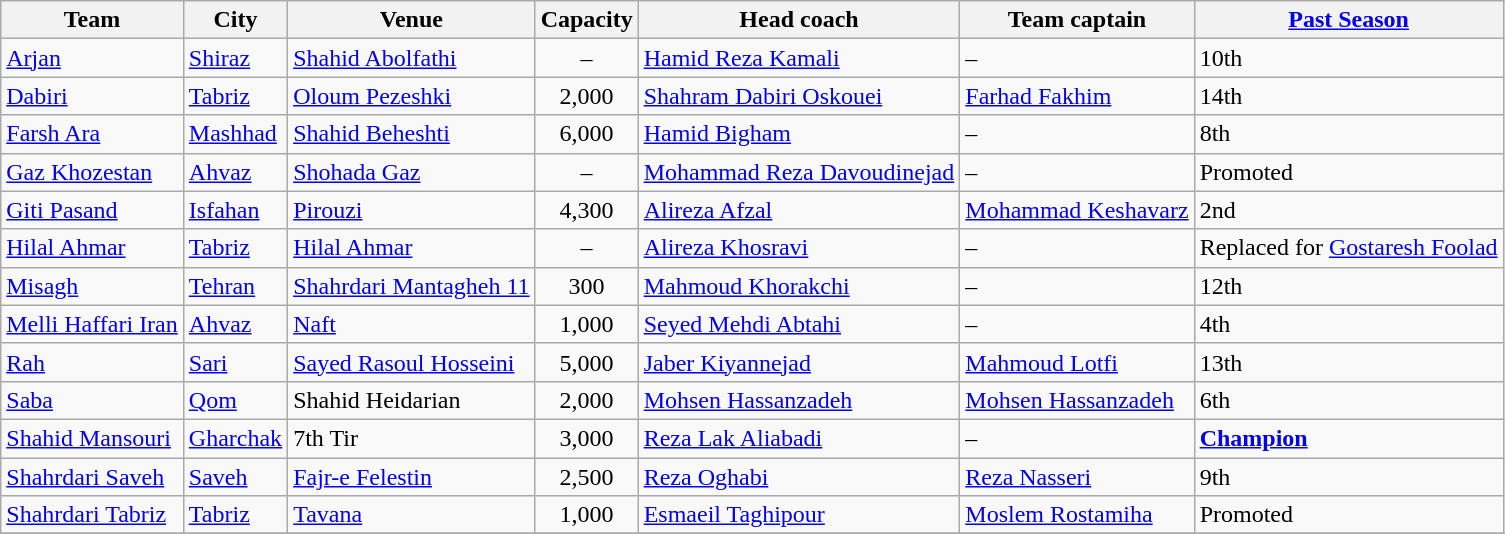<table class="wikitable sortable">
<tr>
<th>Team</th>
<th>City</th>
<th>Venue</th>
<th>Capacity</th>
<th>Head coach</th>
<th>Team captain</th>
<th><a href='#'>Past Season</a></th>
</tr>
<tr>
<td><a href='#'>Arjan</a></td>
<td><a href='#'>Shiraz</a></td>
<td><a href='#'>Shahid Abolfathi</a></td>
<td align="center">–</td>
<td> <a href='#'>Hamid Reza Kamali</a></td>
<td>–</td>
<td>10th</td>
</tr>
<tr>
<td><a href='#'>Dabiri</a></td>
<td><a href='#'>Tabriz</a></td>
<td><a href='#'>Oloum Pezeshki</a></td>
<td align="center">2,000</td>
<td> <a href='#'>Shahram Dabiri Oskouei</a></td>
<td> <a href='#'>Farhad Fakhim</a></td>
<td>14th</td>
</tr>
<tr>
<td><a href='#'>Farsh Ara</a></td>
<td><a href='#'>Mashhad</a></td>
<td><a href='#'>Shahid Beheshti</a></td>
<td align="center">6,000</td>
<td> <a href='#'>Hamid Bigham</a></td>
<td>–</td>
<td>8th</td>
</tr>
<tr>
<td><a href='#'>Gaz Khozestan</a></td>
<td><a href='#'>Ahvaz</a></td>
<td><a href='#'>Shohada Gaz</a></td>
<td align="center">–</td>
<td> <a href='#'>Mohammad Reza Davoudinejad</a></td>
<td>–</td>
<td>Promoted</td>
</tr>
<tr>
<td><a href='#'>Giti Pasand</a></td>
<td><a href='#'>Isfahan</a></td>
<td><a href='#'>Pirouzi</a></td>
<td align="center">4,300</td>
<td> <a href='#'>Alireza Afzal</a></td>
<td> <a href='#'>Mohammad Keshavarz</a></td>
<td>2nd</td>
</tr>
<tr>
<td><a href='#'>Hilal Ahmar</a></td>
<td><a href='#'>Tabriz</a></td>
<td><a href='#'>Hilal Ahmar</a></td>
<td align="center">–</td>
<td> <a href='#'>Alireza Khosravi</a></td>
<td>–</td>
<td>Replaced for <a href='#'>Gostaresh Foolad</a></td>
</tr>
<tr>
<td><a href='#'>Misagh</a></td>
<td><a href='#'>Tehran</a></td>
<td><a href='#'>Shahrdari Mantagheh 11</a></td>
<td align="center">300</td>
<td> <a href='#'>Mahmoud Khorakchi</a></td>
<td>–</td>
<td>12th</td>
</tr>
<tr>
<td><a href='#'>Melli Haffari Iran</a></td>
<td><a href='#'>Ahvaz</a></td>
<td><a href='#'>Naft</a></td>
<td align="center">1,000</td>
<td> <a href='#'>Seyed Mehdi Abtahi</a></td>
<td>–</td>
<td>4th</td>
</tr>
<tr>
<td><a href='#'>Rah</a></td>
<td><a href='#'>Sari</a></td>
<td><a href='#'>Sayed Rasoul Hosseini</a></td>
<td align="center">5,000</td>
<td> <a href='#'>Jaber Kiyannejad</a></td>
<td> <a href='#'>Mahmoud Lotfi</a></td>
<td>13th</td>
</tr>
<tr>
<td><a href='#'>Saba</a></td>
<td><a href='#'>Qom</a></td>
<td>Shahid Heidarian</td>
<td align="center">2,000</td>
<td> <a href='#'>Mohsen Hassanzadeh</a></td>
<td> <a href='#'>Mohsen Hassanzadeh</a></td>
<td>6th</td>
</tr>
<tr>
<td><a href='#'>Shahid Mansouri</a></td>
<td><a href='#'>Gharchak</a></td>
<td>7th Tir</td>
<td align="center">3,000</td>
<td> <a href='#'>Reza Lak Aliabadi</a></td>
<td>–</td>
<td><strong><a href='#'>Champion</a></strong></td>
</tr>
<tr>
<td><a href='#'>Shahrdari Saveh</a></td>
<td><a href='#'>Saveh</a></td>
<td><a href='#'>Fajr-e Felestin</a></td>
<td align="center">2,500</td>
<td> <a href='#'>Reza Oghabi</a></td>
<td> <a href='#'>Reza Nasseri</a></td>
<td>9th</td>
</tr>
<tr>
<td><a href='#'>Shahrdari Tabriz</a></td>
<td><a href='#'>Tabriz</a></td>
<td><a href='#'>Tavana</a></td>
<td align="center">1,000</td>
<td> <a href='#'>Esmaeil Taghipour</a></td>
<td> <a href='#'>Moslem Rostamiha</a></td>
<td>Promoted</td>
</tr>
<tr>
</tr>
</table>
